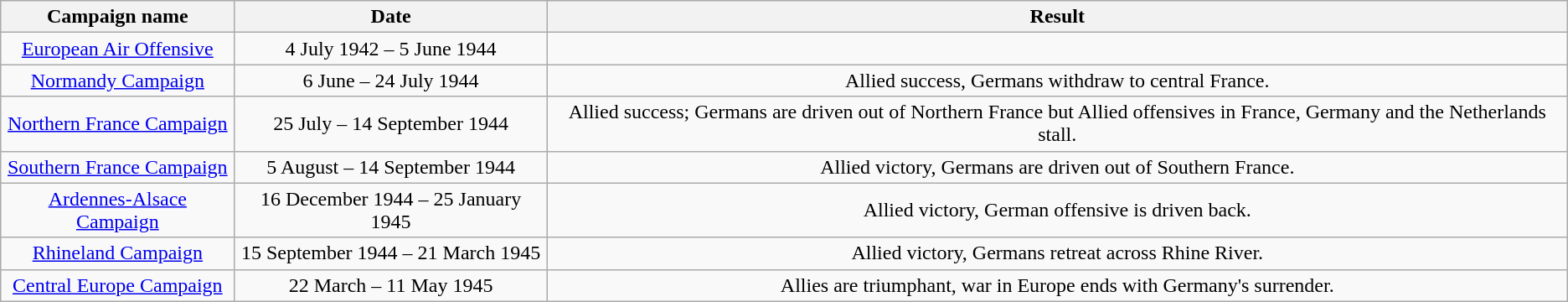<table class="wikitable sortable">
<tr>
<th scope="col">Campaign name</th>
<th scope="col">Date</th>
<th scope="col">Result</th>
</tr>
<tr>
<td scope=row align=center><a href='#'>European Air Offensive</a></td>
<td align=center>4 July 1942 – 5 June 1944</td>
<td align=center></td>
</tr>
<tr>
<td scope=row align=center><a href='#'>Normandy Campaign</a></td>
<td align=center>6 June – 24 July 1944</td>
<td align=center>Allied success, Germans withdraw to central France.</td>
</tr>
<tr>
<td scope=row align=center><a href='#'>Northern France Campaign</a></td>
<td align=center>25 July – 14 September 1944</td>
<td align=center>Allied success; Germans are driven out of Northern France but Allied offensives in France, Germany and the Netherlands stall.</td>
</tr>
<tr>
<td scope=row align=center><a href='#'>Southern France Campaign</a></td>
<td align=center>5 August – 14 September 1944</td>
<td align=center>Allied victory, Germans are driven out of Southern France.</td>
</tr>
<tr>
<td scope=row align=center><a href='#'>Ardennes-Alsace Campaign</a></td>
<td align=center>16 December 1944 – 25 January 1945</td>
<td align=center>Allied victory, German offensive is driven back.</td>
</tr>
<tr>
<td scope=row align=center><a href='#'>Rhineland Campaign</a></td>
<td align=center>15 September 1944 – 21 March 1945</td>
<td align=center>Allied victory, Germans retreat across Rhine River.</td>
</tr>
<tr>
<td scope=row align=center><a href='#'>Central Europe Campaign</a></td>
<td align=center>22 March – 11 May 1945</td>
<td align=center>Allies are triumphant, war in Europe ends with Germany's surrender.</td>
</tr>
</table>
